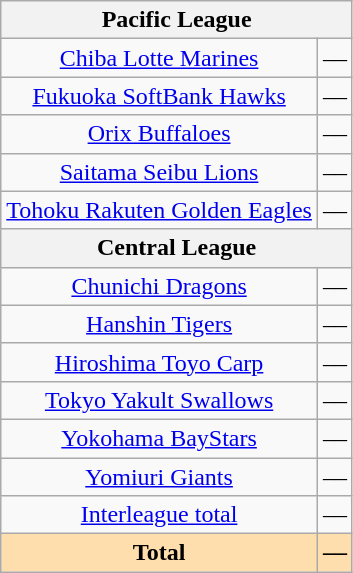<table class="wikitable">
<tr style="background-color: #f2f2f2; text-align: center;">
<td colspan=2><strong>Pacific League</strong></td>
</tr>
<tr style="text-align:center">
<td><a href='#'>Chiba Lotte Marines</a></td>
<td>––</td>
</tr>
<tr style="text-align:center">
<td><a href='#'>Fukuoka SoftBank Hawks</a></td>
<td>––</td>
</tr>
<tr style="text-align:center">
<td><a href='#'>Orix Buffaloes</a></td>
<td>––</td>
</tr>
<tr style="text-align:center">
<td><a href='#'>Saitama Seibu Lions</a></td>
<td>––</td>
</tr>
<tr style="text-align:center">
<td><a href='#'>Tohoku Rakuten Golden Eagles</a></td>
<td>––</td>
</tr>
<tr style="background-color: #f2f2f2; text-align: center;">
<td colspan=2><strong>Central League</strong></td>
</tr>
<tr style="text-align:center">
<td><a href='#'>Chunichi Dragons</a></td>
<td>––</td>
</tr>
<tr style="text-align:center">
<td><a href='#'>Hanshin Tigers</a></td>
<td>––</td>
</tr>
<tr style="text-align:center">
<td><a href='#'>Hiroshima Toyo Carp</a></td>
<td>––</td>
</tr>
<tr style="text-align:center">
<td><a href='#'>Tokyo Yakult Swallows</a></td>
<td>––</td>
</tr>
<tr style="text-align:center">
<td><a href='#'>Yokohama BayStars</a></td>
<td>––</td>
</tr>
<tr style="text-align:center">
<td><a href='#'>Yomiuri Giants</a></td>
<td>––</td>
</tr>
<tr style="text-align:center">
<td><a href='#'>Interleague total</a></td>
<td>––</td>
</tr>
<tr style="background-color: #ffdead; text-align: center;">
<td><strong>Total</strong></td>
<td><strong>––</strong></td>
</tr>
</table>
